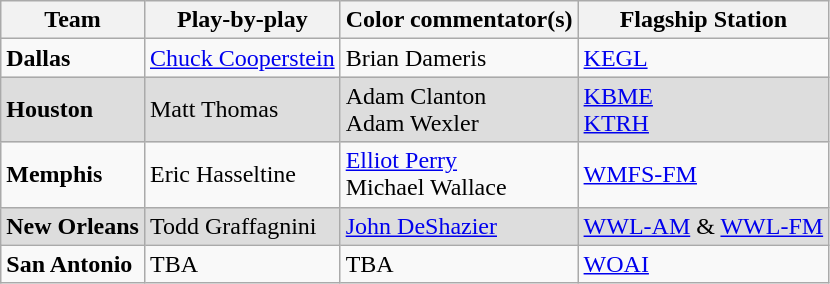<table class="wikitable">
<tr>
<th>Team</th>
<th>Play-by-play</th>
<th>Color commentator(s)</th>
<th>Flagship Station</th>
</tr>
<tr>
<td><strong>Dallas</strong></td>
<td><a href='#'>Chuck Cooperstein</a></td>
<td>Brian Dameris</td>
<td><a href='#'>KEGL</a></td>
</tr>
<tr style="background:#ddd;">
<td><strong>Houston</strong></td>
<td>Matt Thomas</td>
<td>Adam Clanton <br> Adam Wexler</td>
<td><a href='#'>KBME</a>  <br><a href='#'>KTRH</a> </td>
</tr>
<tr>
<td><strong>Memphis</strong></td>
<td>Eric Hasseltine</td>
<td><a href='#'>Elliot Perry</a><br>Michael Wallace</td>
<td><a href='#'>WMFS-FM</a></td>
</tr>
<tr style="background:#ddd;">
<td><strong>New Orleans</strong></td>
<td>Todd Graffagnini</td>
<td><a href='#'>John DeShazier</a></td>
<td><a href='#'>WWL-AM</a> & <a href='#'>WWL-FM</a></td>
</tr>
<tr>
<td><strong>San Antonio</strong></td>
<td>TBA</td>
<td>TBA</td>
<td><a href='#'>WOAI</a></td>
</tr>
</table>
